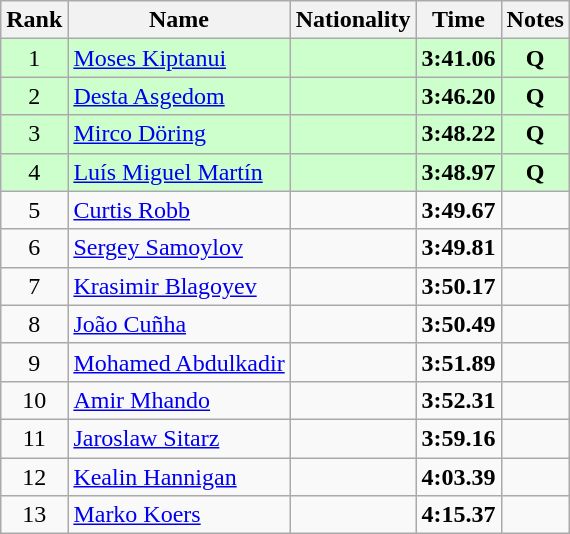<table class="wikitable sortable" style="text-align:center">
<tr>
<th>Rank</th>
<th>Name</th>
<th>Nationality</th>
<th>Time</th>
<th>Notes</th>
</tr>
<tr bgcolor=ccffcc>
<td>1</td>
<td align=left><a href='#'>Moses Kiptanui</a></td>
<td align=left></td>
<td><strong>3:41.06</strong></td>
<td><strong>Q</strong></td>
</tr>
<tr bgcolor=ccffcc>
<td>2</td>
<td align=left><a href='#'>Desta Asgedom</a></td>
<td align=left></td>
<td><strong>3:46.20</strong></td>
<td><strong>Q</strong></td>
</tr>
<tr bgcolor=ccffcc>
<td>3</td>
<td align=left><a href='#'>Mirco Döring</a></td>
<td align=left></td>
<td><strong>3:48.22</strong></td>
<td><strong>Q</strong></td>
</tr>
<tr bgcolor=ccffcc>
<td>4</td>
<td align=left><a href='#'>Luís Miguel Martín</a></td>
<td align=left></td>
<td><strong>3:48.97</strong></td>
<td><strong>Q</strong></td>
</tr>
<tr>
<td>5</td>
<td align=left><a href='#'>Curtis Robb</a></td>
<td align=left></td>
<td><strong>3:49.67</strong></td>
<td></td>
</tr>
<tr>
<td>6</td>
<td align=left><a href='#'>Sergey Samoylov</a></td>
<td align=left></td>
<td><strong>3:49.81</strong></td>
<td></td>
</tr>
<tr>
<td>7</td>
<td align=left><a href='#'>Krasimir Blagoyev</a></td>
<td align=left></td>
<td><strong>3:50.17</strong></td>
<td></td>
</tr>
<tr>
<td>8</td>
<td align=left><a href='#'>João Cuñha</a></td>
<td align=left></td>
<td><strong>3:50.49</strong></td>
<td></td>
</tr>
<tr>
<td>9</td>
<td align=left><a href='#'>Mohamed Abdulkadir</a></td>
<td align=left></td>
<td><strong>3:51.89</strong></td>
<td></td>
</tr>
<tr>
<td>10</td>
<td align=left><a href='#'>Amir Mhando</a></td>
<td align=left></td>
<td><strong>3:52.31</strong></td>
<td></td>
</tr>
<tr>
<td>11</td>
<td align=left><a href='#'>Jaroslaw Sitarz</a></td>
<td align=left></td>
<td><strong>3:59.16</strong></td>
<td></td>
</tr>
<tr>
<td>12</td>
<td align=left><a href='#'>Kealin Hannigan</a></td>
<td align=left></td>
<td><strong>4:03.39</strong></td>
<td></td>
</tr>
<tr>
<td>13</td>
<td align=left><a href='#'>Marko Koers</a></td>
<td align=left></td>
<td><strong>4:15.37</strong></td>
<td></td>
</tr>
</table>
